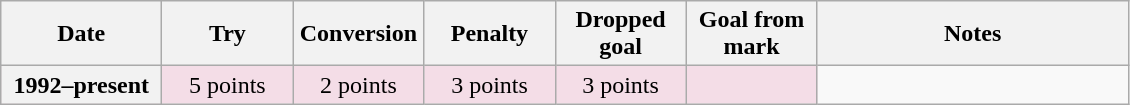<table class="wikitable">
<tr>
<th scope="col" width="100px">Date</th>
<th scope="col" width="80px">Try</th>
<th scope="col" width="80px">Conversion</th>
<th scope="col" width="80px">Penalty</th>
<th scope="col" width="80px">Dropped goal</th>
<th scope="col" width="80px">Goal from mark</th>
<th scope="col" width="200px">Notes<br></th>
</tr>
<tr style="text-align:center;  background:#F4DDE7;">
<th>1992–present</th>
<td>5 points</td>
<td>2 points</td>
<td>3 points</td>
<td>3 points</td>
<td></td>
</tr>
</table>
